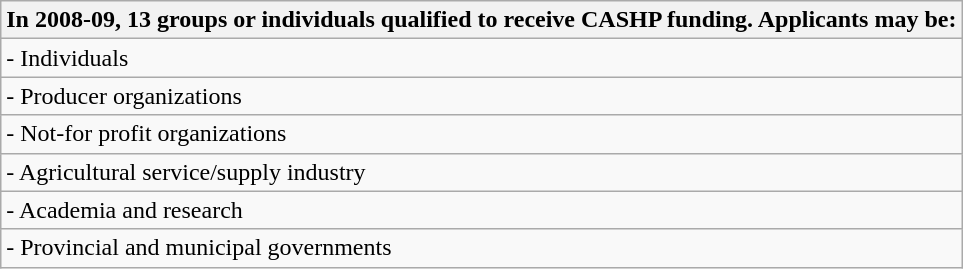<table class="wikitable" border="1">
<tr>
<th>In 2008-09, 13 groups or individuals qualified to receive CASHP funding. Applicants may be:</th>
</tr>
<tr>
<td>- Individuals</td>
</tr>
<tr>
<td>- Producer organizations</td>
</tr>
<tr>
<td>- Not-for profit organizations</td>
</tr>
<tr>
<td>- Agricultural service/supply industry</td>
</tr>
<tr>
<td>- Academia and research</td>
</tr>
<tr>
<td>- Provincial and municipal governments</td>
</tr>
</table>
